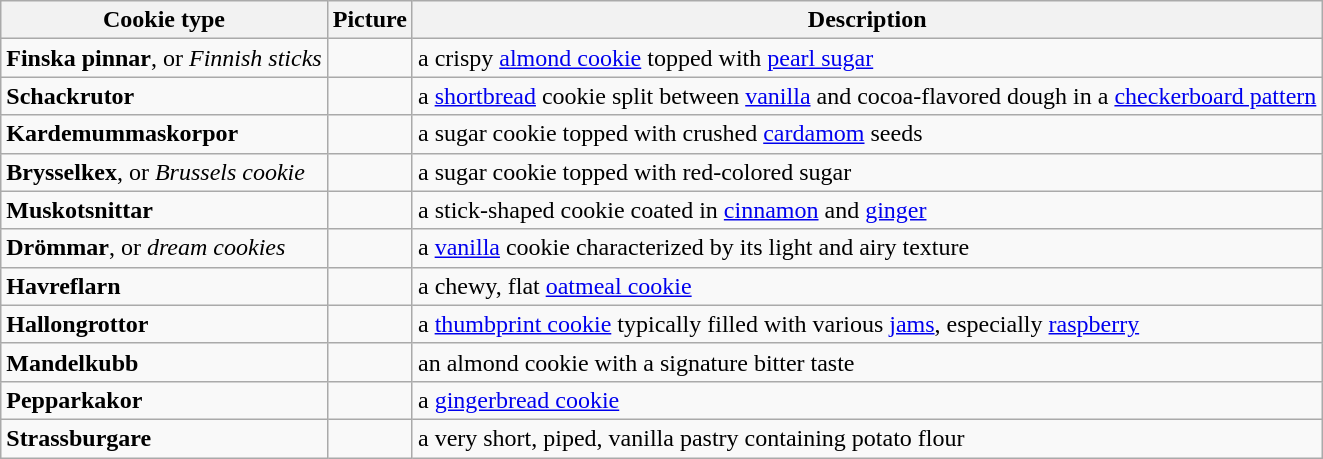<table class="wikitable">
<tr>
<th>Cookie type</th>
<th>Picture</th>
<th>Description</th>
</tr>
<tr>
<td><strong>Finska pinnar</strong>, or <em>Finnish sticks</em></td>
<td></td>
<td>a crispy <a href='#'>almond cookie</a> topped with <a href='#'>pearl sugar</a></td>
</tr>
<tr>
<td><strong>Schackrutor</strong></td>
<td></td>
<td>a <a href='#'>shortbread</a> cookie split between <a href='#'>vanilla</a> and cocoa-flavored dough in a <a href='#'>checkerboard pattern</a></td>
</tr>
<tr>
<td><strong>Kardemummaskorpor</strong></td>
<td></td>
<td>a sugar cookie topped with crushed <a href='#'>cardamom</a> seeds</td>
</tr>
<tr>
<td><strong>Brysselkex</strong>, or <em>Brussels cookie</em></td>
<td></td>
<td>a sugar cookie topped with red-colored sugar</td>
</tr>
<tr>
<td><strong>Muskotsnittar</strong></td>
<td></td>
<td>a stick-shaped cookie coated in <a href='#'>cinnamon</a> and <a href='#'>ginger</a></td>
</tr>
<tr>
<td><strong>Drömmar</strong>, or <em>dream cookies</em></td>
<td></td>
<td>a <a href='#'>vanilla</a> cookie characterized by its light and airy texture</td>
</tr>
<tr>
<td><strong>Havreflarn</strong></td>
<td></td>
<td>a chewy, flat <a href='#'>oatmeal cookie</a></td>
</tr>
<tr>
<td><strong>Hallongrottor</strong></td>
<td></td>
<td>a <a href='#'>thumbprint cookie</a> typically filled with various <a href='#'>jams</a>, especially <a href='#'>raspberry</a></td>
</tr>
<tr>
<td><strong>Mandelkubb</strong></td>
<td></td>
<td>an almond cookie with a signature bitter taste</td>
</tr>
<tr>
<td><strong>Pepparkakor</strong></td>
<td></td>
<td>a <a href='#'>gingerbread cookie</a></td>
</tr>
<tr>
<td><strong>Strassburgare</strong></td>
<td></td>
<td>a very short, piped, vanilla pastry containing potato flour</td>
</tr>
</table>
